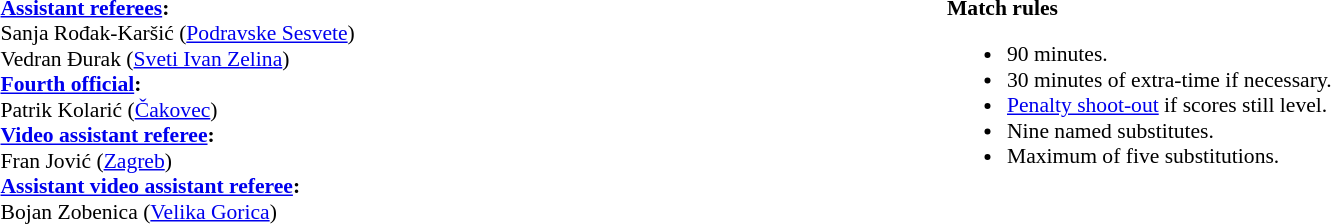<table style="width:100%; font-size:90%;">
<tr>
<td style="width:50%; vertical-align:top;"><br><strong><a href='#'>Assistant referees</a>:</strong>
<br>Sanja Rođak-Karšić (<a href='#'>Podravske Sesvete</a>)
<br>Vedran Đurak (<a href='#'>Sveti Ivan Zelina</a>)
<br><strong><a href='#'>Fourth official</a>:</strong>
<br>Patrik Kolarić (<a href='#'>Čakovec</a>)
<br><strong><a href='#'>Video assistant referee</a>:</strong>
<br>Fran Jović (<a href='#'>Zagreb</a>)
<br><strong><a href='#'>Assistant video assistant referee</a>:</strong>
<br>Bojan Zobenica (<a href='#'>Velika Gorica</a>)</td>
<td style="width:60%; vertical-align:top;"><br><strong>Match rules</strong><ul><li>90 minutes.</li><li>30 minutes of extra-time if necessary.</li><li><a href='#'>Penalty shoot-out</a> if scores still level.</li><li>Nine named substitutes.</li><li>Maximum of five substitutions.</li></ul></td>
</tr>
</table>
